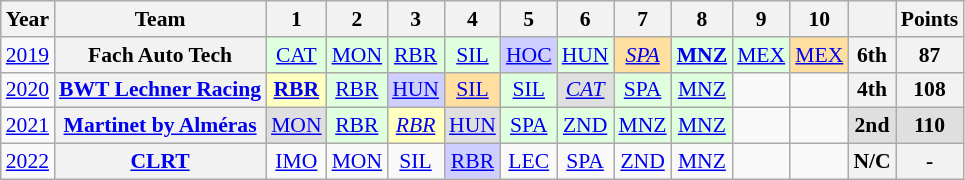<table class="wikitable" style="text-align:center; font-size:90%">
<tr>
<th>Year</th>
<th>Team</th>
<th>1</th>
<th>2</th>
<th>3</th>
<th>4</th>
<th>5</th>
<th>6</th>
<th>7</th>
<th>8</th>
<th>9</th>
<th>10</th>
<th></th>
<th>Points</th>
</tr>
<tr>
<td><a href='#'>2019</a></td>
<th>Fach Auto Tech</th>
<td style=background:#DFFFDF><a href='#'>CAT</a><br></td>
<td style=background:#DFFFDF><a href='#'>MON</a><br></td>
<td style=background:#DFFFDF><a href='#'>RBR</a><br></td>
<td style=background:#DFFFDF><a href='#'>SIL</a><br></td>
<td style=background:#CFCFFF><a href='#'>HOC</a><br></td>
<td style=background:#DFFFDF><a href='#'>HUN</a><br></td>
<td style=background:#FFDF9F><em><a href='#'>SPA</a><br></em></td>
<td style=background:#DFFFDF><strong><a href='#'>MNZ</a><br></strong></td>
<td style=background:#DFFFDF><a href='#'>MEX</a><br></td>
<td style=background:#FFDF9F><a href='#'>MEX</a><br></td>
<th>6th</th>
<th>87</th>
</tr>
<tr>
<td><a href='#'>2020</a></td>
<th><a href='#'>BWT Lechner Racing</a></th>
<td style=background:#FFFFBF><strong><a href='#'>RBR</a><br></strong></td>
<td style=background:#DFFFDF><a href='#'>RBR</a><br></td>
<td style=background:#CFCFFF><a href='#'>HUN</a><br></td>
<td style=background:#FFDF9F><a href='#'>SIL</a><br></td>
<td style=background:#DFFFDF><a href='#'>SIL</a><br></td>
<td style=background:#DFDFDF><em><a href='#'>CAT</a><br></em></td>
<td style=background:#DFFFDF><a href='#'>SPA</a><br></td>
<td style=background:#DFFFDF><a href='#'>MNZ</a><br></td>
<td></td>
<td></td>
<th>4th</th>
<th>108</th>
</tr>
<tr>
<td><a href='#'>2021</a></td>
<th><a href='#'>Martinet by Alméras</a></th>
<td style=background:#DFDFDF><a href='#'>MON</a><br></td>
<td style=background:#DFFFDF><a href='#'>RBR</a><br></td>
<td style=background:#FFFFBF><em><a href='#'>RBR</a><br></em></td>
<td style=background:#DFDFDF><a href='#'>HUN</a><br></td>
<td style=background:#DFFFDF><a href='#'>SPA</a><br></td>
<td style=background:#DFFFDF><a href='#'>ZND</a><br></td>
<td style=background:#DFFFDF><a href='#'>MNZ</a><br></td>
<td style=background:#DFFFDF><a href='#'>MNZ</a><br></td>
<td></td>
<td></td>
<td style=background:#DFDFDF><strong>2nd</strong></td>
<td style=background:#DFDFDF><strong>110</strong></td>
</tr>
<tr>
<td><a href='#'>2022</a></td>
<th><a href='#'>CLRT</a></th>
<td><a href='#'>IMO</a></td>
<td><a href='#'>MON</a></td>
<td><a href='#'>SIL</a></td>
<td style=background:#CFCFFF><a href='#'>RBR</a><br></td>
<td><a href='#'>LEC</a></td>
<td><a href='#'>SPA</a></td>
<td><a href='#'>ZND</a></td>
<td><a href='#'>MNZ</a></td>
<td></td>
<td></td>
<th>N/C</th>
<th>-</th>
</tr>
</table>
